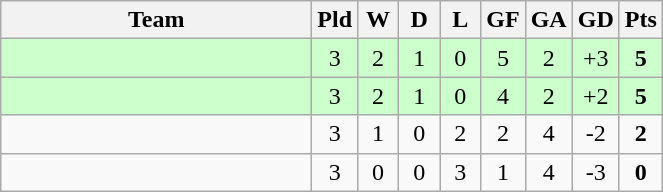<table class="wikitable" style="text-align:center">
<tr>
<th width=200>Team</th>
<th width=20>Pld</th>
<th width=20>W</th>
<th width=20>D</th>
<th width=20>L</th>
<th width=20>GF</th>
<th width=20>GA</th>
<th width=20>GD</th>
<th width=20>Pts</th>
</tr>
<tr style=background:#ccffcc>
<td style="text-align:left;"></td>
<td>3</td>
<td>2</td>
<td>1</td>
<td>0</td>
<td>5</td>
<td>2</td>
<td>+3</td>
<td><strong>5</strong></td>
</tr>
<tr style=background:#ccffcc>
<td style="text-align:left;"></td>
<td>3</td>
<td>2</td>
<td>1</td>
<td>0</td>
<td>4</td>
<td>2</td>
<td>+2</td>
<td><strong>5</strong></td>
</tr>
<tr>
<td style="text-align:left;"></td>
<td>3</td>
<td>1</td>
<td>0</td>
<td>2</td>
<td>2</td>
<td>4</td>
<td>-2</td>
<td><strong>2</strong></td>
</tr>
<tr>
<td style="text-align:left;"></td>
<td>3</td>
<td>0</td>
<td>0</td>
<td>3</td>
<td>1</td>
<td>4</td>
<td>-3</td>
<td><strong>0</strong></td>
</tr>
</table>
